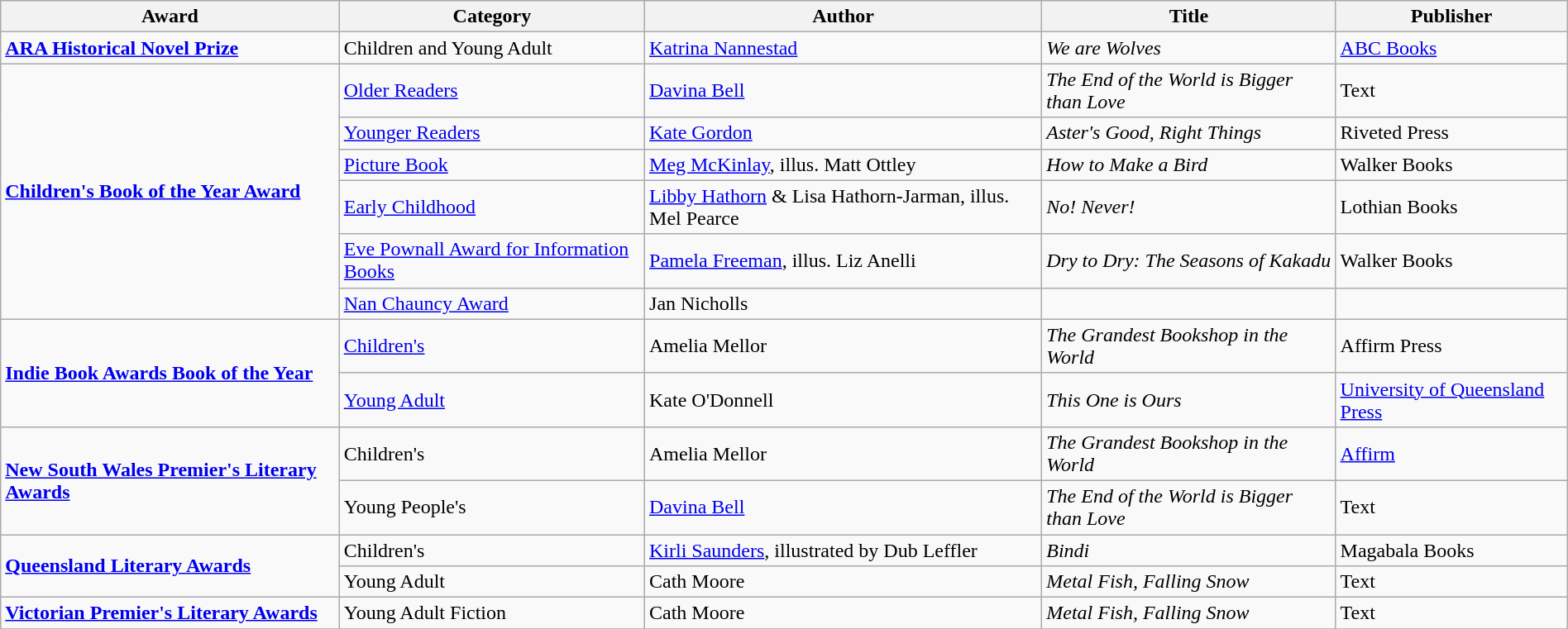<table class="wikitable" width=100%>
<tr>
<th>Award</th>
<th>Category</th>
<th>Author</th>
<th>Title</th>
<th>Publisher</th>
</tr>
<tr>
<td><strong><a href='#'>ARA Historical Novel Prize</a></strong></td>
<td>Children and Young Adult</td>
<td><a href='#'>Katrina Nannestad</a></td>
<td><em>We are Wolves</em></td>
<td><a href='#'>ABC Books</a></td>
</tr>
<tr>
<td rowspan=6><strong><a href='#'>Children's Book of the Year Award</a></strong></td>
<td><a href='#'>Older Readers</a></td>
<td><a href='#'>Davina Bell</a></td>
<td><em>The End of the World is Bigger than Love</em></td>
<td>Text</td>
</tr>
<tr>
<td><a href='#'>Younger Readers</a></td>
<td><a href='#'>Kate Gordon</a></td>
<td><em>Aster's Good, Right Things</em></td>
<td>Riveted Press</td>
</tr>
<tr>
<td><a href='#'>Picture Book</a></td>
<td><a href='#'>Meg McKinlay</a>, illus. Matt Ottley</td>
<td><em>How to Make a Bird</em></td>
<td>Walker Books</td>
</tr>
<tr>
<td><a href='#'>Early Childhood</a></td>
<td><a href='#'>Libby Hathorn</a> & Lisa Hathorn-Jarman, illus. Mel Pearce</td>
<td><em>No! Never!</em></td>
<td>Lothian Books</td>
</tr>
<tr>
<td><a href='#'>Eve Pownall Award for Information Books</a></td>
<td><a href='#'>Pamela Freeman</a>, illus. Liz Anelli</td>
<td><em>Dry to Dry: The Seasons of Kakadu</em></td>
<td>Walker Books</td>
</tr>
<tr>
<td><a href='#'>Nan Chauncy Award</a></td>
<td>Jan Nicholls</td>
<td></td>
<td></td>
</tr>
<tr>
<td rowspan=2><strong><a href='#'>Indie Book Awards Book of the Year</a></strong></td>
<td><a href='#'>Children's</a></td>
<td>Amelia Mellor</td>
<td><em>The Grandest Bookshop in the World</em></td>
<td>Affirm Press</td>
</tr>
<tr>
<td><a href='#'>Young Adult</a></td>
<td>Kate O'Donnell</td>
<td><em>This One is Ours</em></td>
<td><a href='#'>University of Queensland Press</a></td>
</tr>
<tr>
<td rowspan=2><strong><a href='#'>New South Wales Premier's Literary Awards</a></strong></td>
<td>Children's</td>
<td>Amelia Mellor</td>
<td><em>The Grandest Bookshop in the World</em></td>
<td><a href='#'>Affirm</a></td>
</tr>
<tr>
<td>Young People's</td>
<td><a href='#'>Davina Bell</a></td>
<td><em>The End of the World is Bigger than Love</em></td>
<td>Text</td>
</tr>
<tr>
<td rowspan="2"><strong><a href='#'>Queensland Literary Awards</a></strong></td>
<td>Children's</td>
<td><a href='#'>Kirli Saunders</a>, illustrated by Dub Leffler</td>
<td><em>Bindi</em></td>
<td>Magabala Books</td>
</tr>
<tr>
<td>Young Adult</td>
<td>Cath Moore</td>
<td><em>Metal Fish, Falling Snow</em></td>
<td>Text</td>
</tr>
<tr>
<td><strong><a href='#'>Victorian Premier's Literary Awards</a></strong></td>
<td>Young Adult Fiction</td>
<td>Cath Moore</td>
<td><em>Metal Fish, Falling Snow</em></td>
<td>Text</td>
</tr>
<tr>
</tr>
</table>
